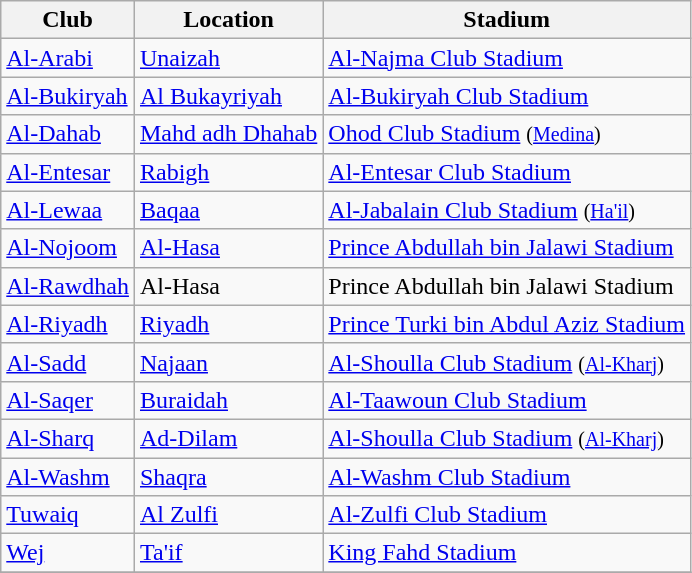<table class="wikitable sortable">
<tr>
<th>Club</th>
<th>Location</th>
<th>Stadium</th>
</tr>
<tr>
<td><a href='#'>Al-Arabi</a></td>
<td><a href='#'>Unaizah</a></td>
<td><a href='#'>Al-Najma Club Stadium</a></td>
</tr>
<tr>
<td><a href='#'>Al-Bukiryah</a></td>
<td><a href='#'>Al Bukayriyah</a></td>
<td><a href='#'>Al-Bukiryah Club Stadium</a></td>
</tr>
<tr>
<td><a href='#'>Al-Dahab</a></td>
<td><a href='#'>Mahd adh Dhahab</a></td>
<td><a href='#'>Ohod Club Stadium</a> <small>(<a href='#'>Medina</a>)</small></td>
</tr>
<tr>
<td><a href='#'>Al-Entesar</a></td>
<td><a href='#'>Rabigh</a></td>
<td><a href='#'>Al-Entesar Club Stadium</a></td>
</tr>
<tr>
<td><a href='#'>Al-Lewaa</a></td>
<td><a href='#'>Baqaa</a></td>
<td><a href='#'>Al-Jabalain Club Stadium</a> <small>(<a href='#'>Ha'il</a>)</small></td>
</tr>
<tr>
<td><a href='#'>Al-Nojoom</a></td>
<td><a href='#'>Al-Hasa</a> </td>
<td><a href='#'>Prince Abdullah bin Jalawi Stadium</a></td>
</tr>
<tr>
<td><a href='#'>Al-Rawdhah</a></td>
<td>Al-Hasa </td>
<td>Prince Abdullah bin Jalawi Stadium</td>
</tr>
<tr>
<td><a href='#'>Al-Riyadh</a></td>
<td><a href='#'>Riyadh</a></td>
<td><a href='#'>Prince Turki bin Abdul Aziz Stadium</a></td>
</tr>
<tr>
<td><a href='#'>Al-Sadd</a></td>
<td><a href='#'>Najaan</a></td>
<td><a href='#'>Al-Shoulla Club Stadium</a> <small>(<a href='#'>Al-Kharj</a>)</small></td>
</tr>
<tr>
<td><a href='#'>Al-Saqer</a></td>
<td><a href='#'>Buraidah</a> </td>
<td><a href='#'>Al-Taawoun Club Stadium</a></td>
</tr>
<tr>
<td><a href='#'>Al-Sharq</a></td>
<td><a href='#'>Ad-Dilam</a></td>
<td><a href='#'>Al-Shoulla Club Stadium</a> <small>(<a href='#'>Al-Kharj</a>)</small></td>
</tr>
<tr>
<td><a href='#'>Al-Washm</a></td>
<td><a href='#'>Shaqra</a></td>
<td><a href='#'>Al-Washm Club Stadium</a></td>
</tr>
<tr>
<td><a href='#'>Tuwaiq</a></td>
<td><a href='#'>Al Zulfi</a></td>
<td><a href='#'>Al-Zulfi Club Stadium</a></td>
</tr>
<tr>
<td><a href='#'>Wej</a></td>
<td><a href='#'>Ta'if</a></td>
<td><a href='#'>King Fahd Stadium</a></td>
</tr>
<tr>
</tr>
</table>
